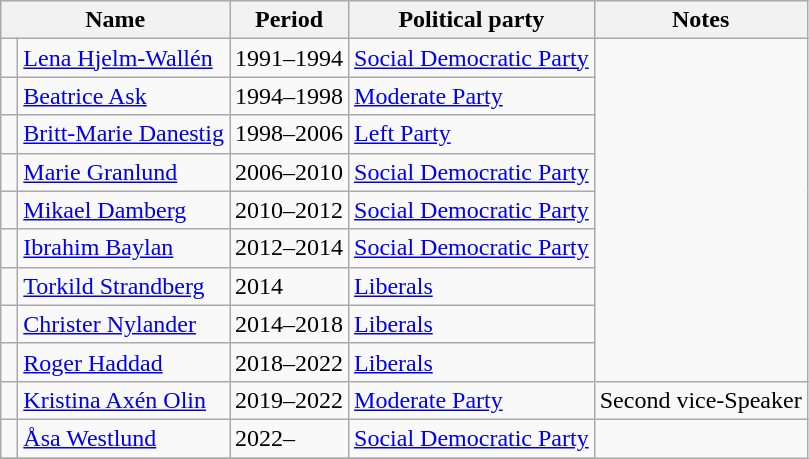<table class="wikitable">
<tr>
<th colspan="2">Name</th>
<th>Period</th>
<th>Political party</th>
<th>Notes</th>
</tr>
<tr>
<td bgcolor=> </td>
<td><a href='#'>Lena Hjelm-Wallén</a></td>
<td>1991–1994</td>
<td><a href='#'>Social Democratic Party</a></td>
</tr>
<tr>
<td bgcolor=> </td>
<td><a href='#'>Beatrice Ask</a></td>
<td>1994–1998</td>
<td><a href='#'>Moderate Party</a></td>
</tr>
<tr>
<td bgcolor=> </td>
<td><a href='#'>Britt-Marie Danestig</a></td>
<td>1998–2006</td>
<td><a href='#'>Left Party</a></td>
</tr>
<tr>
<td bgcolor=> </td>
<td><a href='#'>Marie Granlund</a></td>
<td>2006–2010</td>
<td><a href='#'>Social Democratic Party</a></td>
</tr>
<tr>
<td bgcolor=> </td>
<td><a href='#'>Mikael Damberg</a></td>
<td>2010–2012</td>
<td><a href='#'>Social Democratic Party</a></td>
</tr>
<tr>
<td bgcolor=> </td>
<td><a href='#'>Ibrahim Baylan</a></td>
<td>2012–2014</td>
<td><a href='#'>Social Democratic Party</a></td>
</tr>
<tr>
<td bgcolor=> </td>
<td><a href='#'>Torkild Strandberg</a></td>
<td>2014</td>
<td><a href='#'>Liberals</a></td>
</tr>
<tr>
<td bgcolor=> </td>
<td><a href='#'>Christer Nylander</a></td>
<td>2014–2018</td>
<td><a href='#'>Liberals</a></td>
</tr>
<tr>
<td bgcolor=> </td>
<td><a href='#'>Roger Haddad</a></td>
<td>2018–2022</td>
<td><a href='#'>Liberals</a></td>
</tr>
<tr>
<td bgcolor=></td>
<td><a href='#'>Kristina Axén Olin</a></td>
<td>2019–2022</td>
<td><a href='#'>Moderate Party</a></td>
<td>Second vice-Speaker</td>
</tr>
<tr>
<td bgcolor=> </td>
<td><a href='#'>Åsa Westlund</a></td>
<td>2022–</td>
<td><a href='#'>Social Democratic Party</a></td>
</tr>
<tr>
</tr>
</table>
